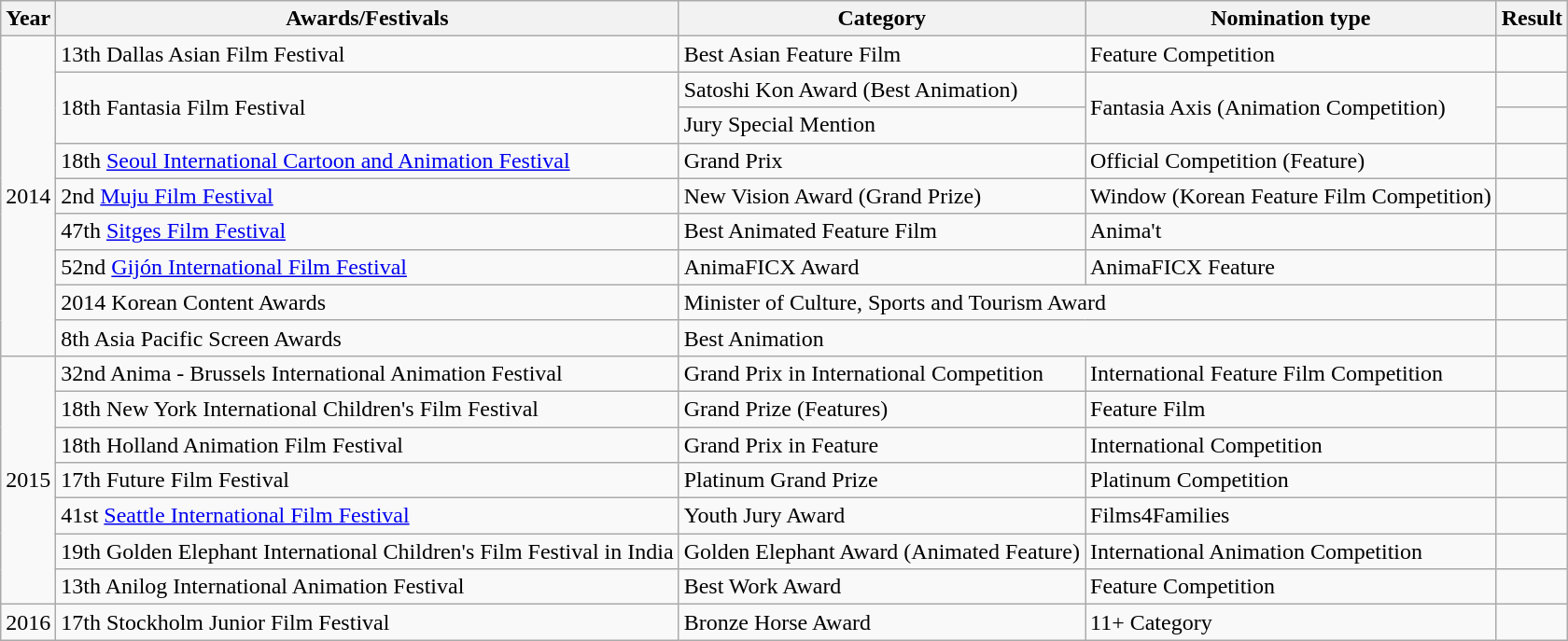<table class="wikitable">
<tr>
<th>Year</th>
<th>Awards/Festivals</th>
<th>Category</th>
<th>Nomination type</th>
<th>Result</th>
</tr>
<tr>
<td rowspan=9>2014</td>
<td>13th Dallas Asian Film Festival</td>
<td>Best Asian Feature Film</td>
<td>Feature Competition</td>
<td></td>
</tr>
<tr>
<td rowspan=2>18th Fantasia Film Festival</td>
<td>Satoshi Kon Award (Best Animation)</td>
<td rowspan=2>Fantasia Axis (Animation Competition)</td>
<td></td>
</tr>
<tr>
<td>Jury Special Mention</td>
<td></td>
</tr>
<tr>
<td>18th <a href='#'>Seoul International Cartoon and Animation Festival</a></td>
<td>Grand Prix</td>
<td>Official Competition (Feature)</td>
<td></td>
</tr>
<tr>
<td>2nd <a href='#'>Muju Film Festival</a></td>
<td>New Vision Award (Grand Prize)</td>
<td>Window (Korean Feature Film Competition)</td>
<td></td>
</tr>
<tr>
<td>47th <a href='#'>Sitges Film Festival</a></td>
<td>Best Animated Feature Film</td>
<td>Anima't</td>
<td></td>
</tr>
<tr>
<td>52nd <a href='#'>Gijón International Film Festival</a></td>
<td>AnimaFICX Award</td>
<td>AnimaFICX Feature</td>
<td></td>
</tr>
<tr>
<td>2014 Korean Content Awards</td>
<td colspan=2>Minister of Culture, Sports and Tourism Award</td>
<td></td>
</tr>
<tr>
<td>8th Asia Pacific Screen Awards</td>
<td colspan=2>Best Animation</td>
<td></td>
</tr>
<tr>
<td rowspan=7>2015</td>
<td>32nd Anima - Brussels International Animation Festival</td>
<td>Grand Prix in International Competition</td>
<td>International Feature Film Competition</td>
<td></td>
</tr>
<tr>
<td>18th New York International Children's Film Festival</td>
<td>Grand Prize (Features)</td>
<td>Feature Film</td>
<td></td>
</tr>
<tr>
<td>18th Holland Animation Film Festival</td>
<td>Grand Prix in Feature</td>
<td>International Competition</td>
<td></td>
</tr>
<tr>
<td>17th Future Film Festival</td>
<td>Platinum Grand Prize</td>
<td>Platinum Competition</td>
<td></td>
</tr>
<tr>
<td>41st <a href='#'>Seattle International Film Festival</a></td>
<td>Youth Jury Award</td>
<td>Films4Families</td>
<td></td>
</tr>
<tr>
<td>19th Golden Elephant International Children's Film Festival in India</td>
<td>Golden Elephant Award (Animated Feature)</td>
<td>International Animation Competition</td>
<td></td>
</tr>
<tr>
<td>13th Anilog International Animation Festival</td>
<td>Best Work Award</td>
<td>Feature Competition</td>
<td></td>
</tr>
<tr>
<td>2016</td>
<td>17th Stockholm Junior Film Festival</td>
<td>Bronze Horse Award</td>
<td>11+ Category</td>
<td></td>
</tr>
</table>
